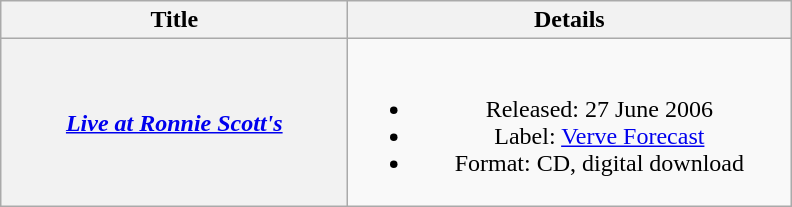<table class="wikitable plainrowheaders" style="text-align:center;" border="1">
<tr>
<th scope="col" style="width:14em;">Title</th>
<th scope="col" style="width:18em;">Details</th>
</tr>
<tr>
<th scope="row"><em><a href='#'>Live at Ronnie Scott's</a></em></th>
<td><br><ul><li>Released: 27 June 2006</li><li>Label: <a href='#'>Verve Forecast</a></li><li>Format: CD, digital download</li></ul></td>
</tr>
</table>
